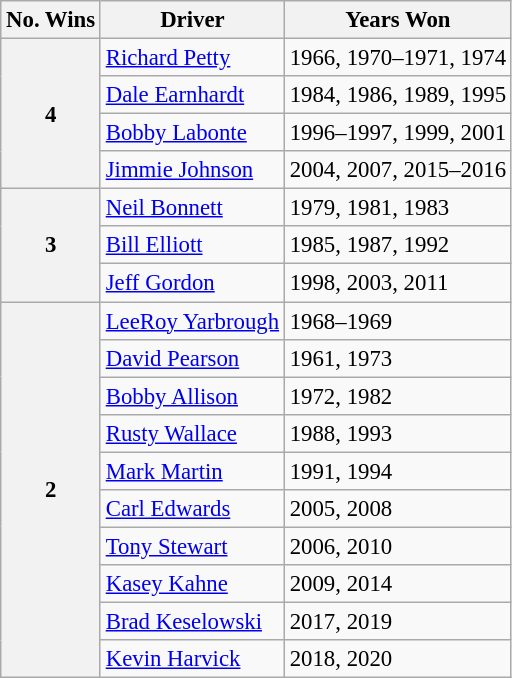<table class="wikitable" style="font-size: 95%;">
<tr>
<th>No. Wins</th>
<th>Driver</th>
<th>Years Won</th>
</tr>
<tr>
<th rowspan="4">4</th>
<td><a href='#'>Richard Petty</a></td>
<td>1966, 1970–1971, 1974</td>
</tr>
<tr>
<td><a href='#'>Dale Earnhardt</a></td>
<td>1984, 1986, 1989, 1995</td>
</tr>
<tr>
<td><a href='#'>Bobby Labonte</a></td>
<td>1996–1997, 1999, 2001</td>
</tr>
<tr>
<td><a href='#'>Jimmie Johnson</a></td>
<td>2004, 2007, 2015–2016</td>
</tr>
<tr>
<th rowspan="3">3</th>
<td><a href='#'>Neil Bonnett</a></td>
<td>1979, 1981, 1983</td>
</tr>
<tr>
<td><a href='#'>Bill Elliott</a></td>
<td>1985, 1987, 1992</td>
</tr>
<tr>
<td><a href='#'>Jeff Gordon</a></td>
<td>1998, 2003, 2011</td>
</tr>
<tr>
<th rowspan="10">2</th>
<td><a href='#'>LeeRoy Yarbrough</a></td>
<td>1968–1969</td>
</tr>
<tr>
<td><a href='#'>David Pearson</a></td>
<td>1961, 1973</td>
</tr>
<tr>
<td><a href='#'>Bobby Allison</a></td>
<td>1972, 1982</td>
</tr>
<tr>
<td><a href='#'>Rusty Wallace</a></td>
<td>1988, 1993</td>
</tr>
<tr>
<td><a href='#'>Mark Martin</a></td>
<td>1991, 1994</td>
</tr>
<tr>
<td><a href='#'>Carl Edwards</a></td>
<td>2005, 2008</td>
</tr>
<tr>
<td><a href='#'>Tony Stewart</a></td>
<td>2006, 2010</td>
</tr>
<tr>
<td><a href='#'>Kasey Kahne</a></td>
<td>2009, 2014</td>
</tr>
<tr>
<td><a href='#'>Brad Keselowski</a></td>
<td>2017, 2019</td>
</tr>
<tr>
<td><a href='#'>Kevin Harvick</a></td>
<td>2018, 2020</td>
</tr>
</table>
